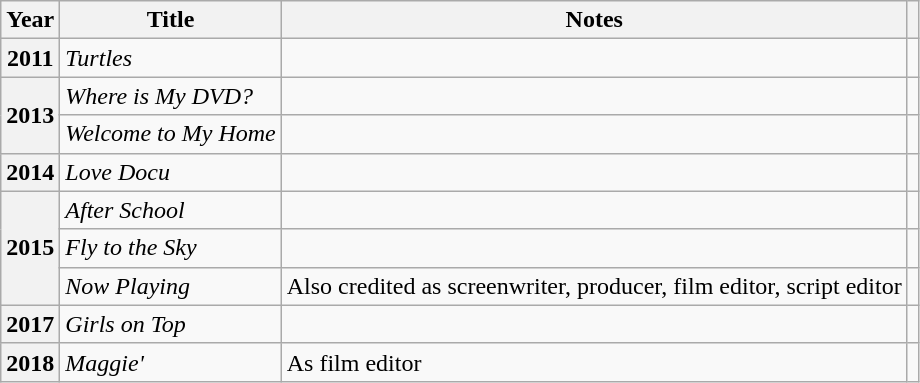<table class="wikitable plainrowheaders sortable">
<tr>
<th scope="col">Year</th>
<th scope="col">Title</th>
<th scope="col">Notes</th>
<th scope="col" class="unsortable"></th>
</tr>
<tr>
<th scope="row">2011</th>
<td><em>Turtles</em></td>
<td></td>
<td style="text-align:center"></td>
</tr>
<tr>
<th scope="row" rowspan="2">2013</th>
<td><em>Where is My DVD?</em></td>
<td></td>
<td style="text-align:center"></td>
</tr>
<tr>
<td><em>Welcome to My Home</em></td>
<td></td>
<td style="text-align:center"></td>
</tr>
<tr>
<th scope="row">2014</th>
<td><em>Love Docu</em></td>
<td></td>
<td style="text-align:center"></td>
</tr>
<tr>
<th scope="row" rowspan="3">2015</th>
<td><em>After School</em></td>
<td></td>
<td style="text-align:center"></td>
</tr>
<tr>
<td><em>Fly to the Sky</em></td>
<td style="text-align:center"></td>
<td></td>
</tr>
<tr>
<td><em>Now Playing</em></td>
<td>Also credited as screenwriter, producer, film editor, script editor</td>
<td style="text-align:center"></td>
</tr>
<tr>
<th scope="row">2017</th>
<td><em>Girls on Top</em></td>
<td></td>
<td style="text-align:center"></td>
</tr>
<tr>
<th scope="row">2018</th>
<td><em>Maggie'</td>
<td>As film editor</td>
<td style="text-align:center"></td>
</tr>
</table>
